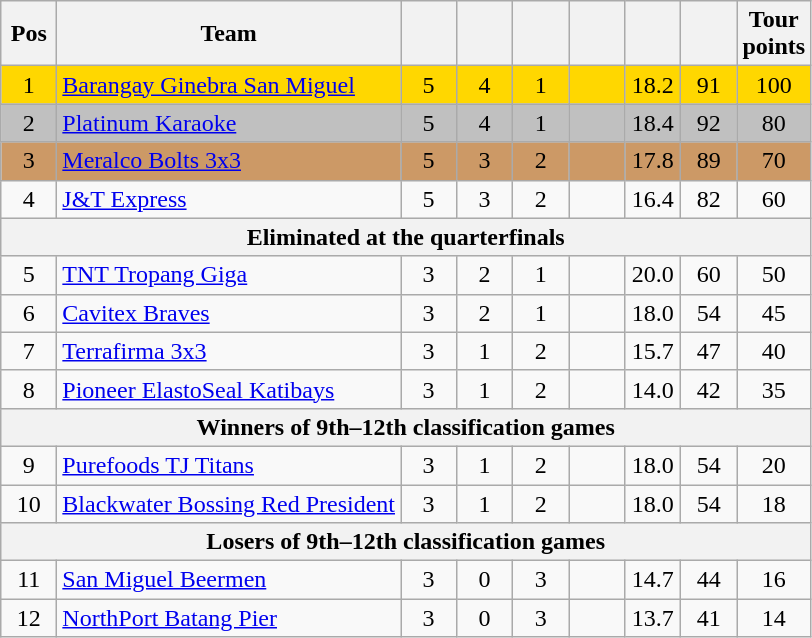<table class="wikitable" style="text-align:center">
<tr>
<th width=30>Pos</th>
<th width=180>Team</th>
<th width=30></th>
<th width=30></th>
<th width=30></th>
<th width=30></th>
<th width=30></th>
<th width=30></th>
<th width=30>Tour points</th>
</tr>
<tr bgcolor=gold>
<td>1</td>
<td align=left><a href='#'>Barangay Ginebra San Miguel</a></td>
<td>5</td>
<td>4</td>
<td>1</td>
<td></td>
<td>18.2</td>
<td>91</td>
<td>100</td>
</tr>
<tr bgcolor=silver>
<td>2</td>
<td align=left><a href='#'>Platinum Karaoke</a></td>
<td>5</td>
<td>4</td>
<td>1</td>
<td></td>
<td>18.4</td>
<td>92</td>
<td>80</td>
</tr>
<tr bgcolor=cc9966>
<td>3</td>
<td align=left><a href='#'>Meralco Bolts 3x3</a></td>
<td>5</td>
<td>3</td>
<td>2</td>
<td></td>
<td>17.8</td>
<td>89</td>
<td>70</td>
</tr>
<tr>
<td>4</td>
<td align=left><a href='#'>J&T Express</a></td>
<td>5</td>
<td>3</td>
<td>2</td>
<td></td>
<td>16.4</td>
<td>82</td>
<td>60</td>
</tr>
<tr>
<th colspan=9>Eliminated at the quarterfinals</th>
</tr>
<tr>
<td>5</td>
<td align=left><a href='#'>TNT Tropang Giga</a></td>
<td>3</td>
<td>2</td>
<td>1</td>
<td></td>
<td>20.0</td>
<td>60</td>
<td>50</td>
</tr>
<tr>
<td>6</td>
<td align=left><a href='#'>Cavitex Braves</a></td>
<td>3</td>
<td>2</td>
<td>1</td>
<td></td>
<td>18.0</td>
<td>54</td>
<td>45</td>
</tr>
<tr>
<td>7</td>
<td align=left><a href='#'>Terrafirma 3x3</a></td>
<td>3</td>
<td>1</td>
<td>2</td>
<td></td>
<td>15.7</td>
<td>47</td>
<td>40</td>
</tr>
<tr>
<td>8</td>
<td align=left><a href='#'>Pioneer ElastoSeal Katibays</a></td>
<td>3</td>
<td>1</td>
<td>2</td>
<td></td>
<td>14.0</td>
<td>42</td>
<td>35</td>
</tr>
<tr>
<th colspan=9>Winners of 9th–12th classification games</th>
</tr>
<tr>
<td>9</td>
<td align=left><a href='#'>Purefoods TJ Titans</a></td>
<td>3</td>
<td>1</td>
<td>2</td>
<td></td>
<td>18.0</td>
<td>54</td>
<td>20</td>
</tr>
<tr>
<td>10</td>
<td align=left nowrap><a href='#'>Blackwater Bossing Red President</a></td>
<td>3</td>
<td>1</td>
<td>2</td>
<td></td>
<td>18.0</td>
<td>54</td>
<td>18</td>
</tr>
<tr>
<th colspan=9>Losers of 9th–12th classification games</th>
</tr>
<tr>
<td>11</td>
<td align=left><a href='#'>San Miguel Beermen</a></td>
<td>3</td>
<td>0</td>
<td>3</td>
<td></td>
<td>14.7</td>
<td>44</td>
<td>16</td>
</tr>
<tr>
<td>12</td>
<td align=left><a href='#'>NorthPort Batang Pier</a></td>
<td>3</td>
<td>0</td>
<td>3</td>
<td></td>
<td>13.7</td>
<td>41</td>
<td>14</td>
</tr>
</table>
